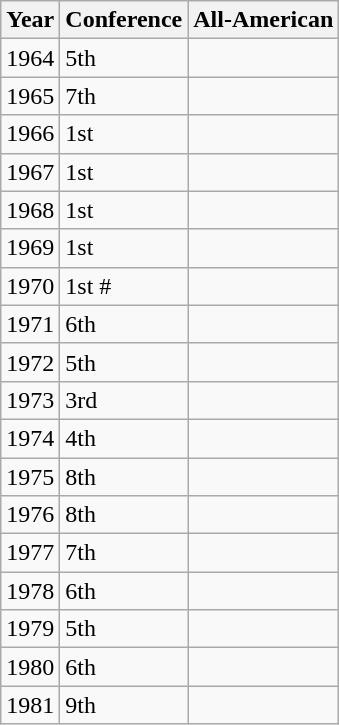<table class="wikitable">
<tr>
<th>Year</th>
<th>Conference</th>
<th>All-American</th>
</tr>
<tr>
<td>1964</td>
<td>5th</td>
<td></td>
</tr>
<tr>
<td>1965</td>
<td>7th</td>
<td></td>
</tr>
<tr>
<td>1966</td>
<td>1st</td>
<td></td>
</tr>
<tr>
<td>1967</td>
<td>1st</td>
<td></td>
</tr>
<tr>
<td>1968</td>
<td>1st</td>
<td></td>
</tr>
<tr>
<td>1969</td>
<td>1st</td>
<td></td>
</tr>
<tr>
<td>1970</td>
<td>1st #</td>
<td></td>
</tr>
<tr>
<td>1971</td>
<td>6th</td>
<td></td>
</tr>
<tr>
<td>1972</td>
<td>5th</td>
<td></td>
</tr>
<tr>
<td>1973</td>
<td>3rd</td>
<td></td>
</tr>
<tr>
<td>1974</td>
<td>4th</td>
<td></td>
</tr>
<tr>
<td>1975</td>
<td>8th</td>
<td></td>
</tr>
<tr>
<td>1976</td>
<td>8th</td>
<td></td>
</tr>
<tr>
<td>1977</td>
<td>7th</td>
<td></td>
</tr>
<tr>
<td>1978</td>
<td>6th</td>
<td></td>
</tr>
<tr>
<td>1979</td>
<td>5th</td>
<td></td>
</tr>
<tr>
<td>1980</td>
<td>6th</td>
<td></td>
</tr>
<tr>
<td>1981</td>
<td>9th</td>
<td></td>
</tr>
</table>
